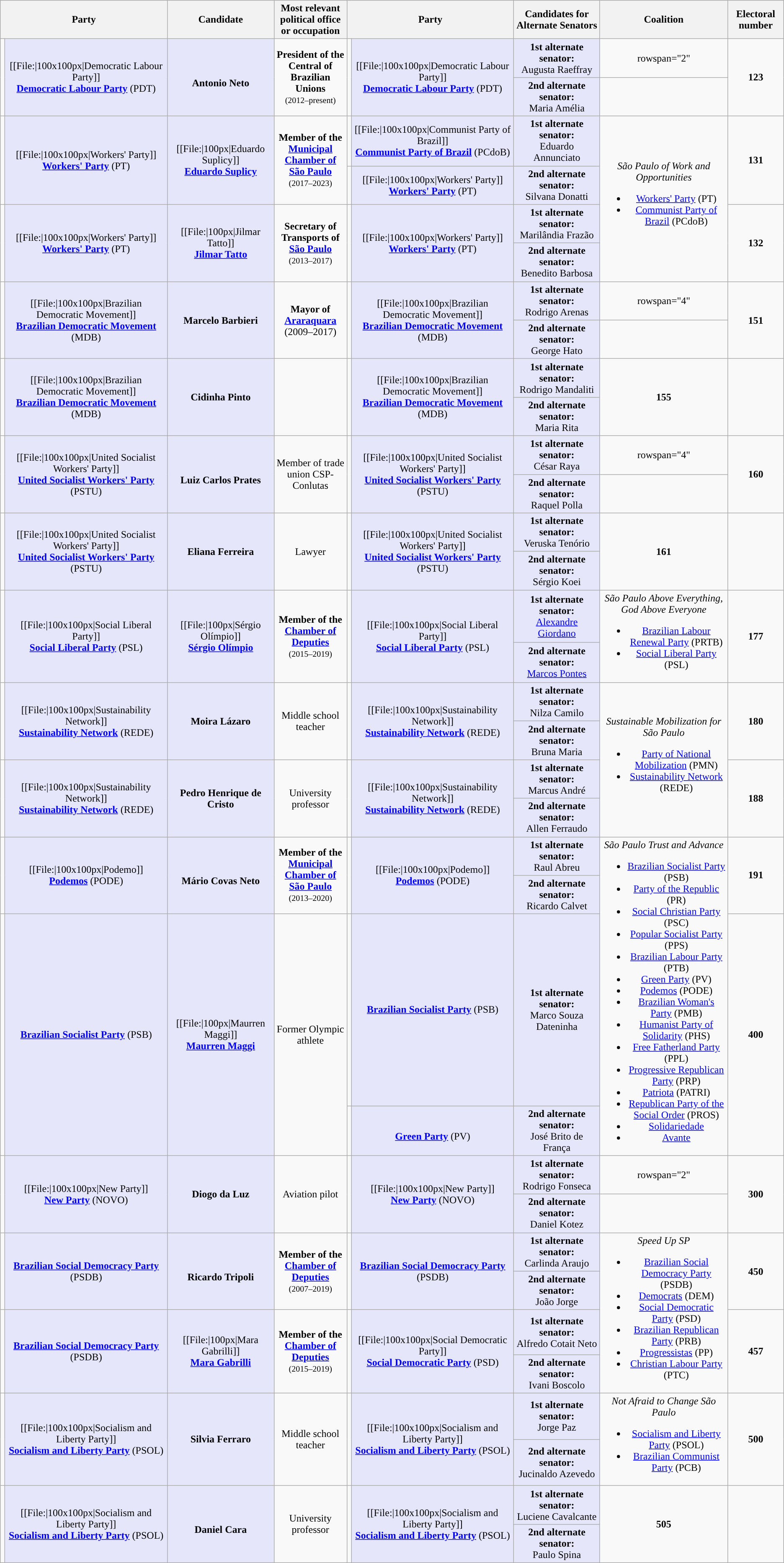<table class="wikitable" style="text-align:center">
<tr>
<th colspan="2">Party</th>
<th>Candidate</th>
<th style="max-width:10em">Most relevant political office or occupation</th>
<th colspan="2">Party</th>
<th>Candidates for Alternate Senators</th>
<th>Coalition</th>
<th>Electoral number</th>
</tr>
<tr>
<td rowspan="2" style="background:"></td>
<td rowspan="2" style="background:lavender;" max-width:150px>[[File:|100x100px|Democratic Labour Party]]<br><strong><a href='#'>Democratic Labour Party</a></strong> (PDT)</td>
<td rowspan="2" style="background:lavender;" max-width:150px><br><strong>Antonio Neto</strong></td>
<td rowspan="2" style="max-width:10em"><strong>President of the Central of Brazilian Unions</strong><br><small>(2012–present)</small></td>
<td rowspan="2" style="background:"></td>
<td rowspan="2" style="background:lavender;" max-width:150px>[[File:|100x100px|Democratic Labour Party]]<br><strong><a href='#'>Democratic Labour Party</a></strong> (PDT)</td>
<td style="background:lavender;"><strong>1st alternate senator:</strong><br>Augusta Raeffray</td>
<td>rowspan="2" </td>
<td rowspan="2"><strong>123</strong></td>
</tr>
<tr>
<td style="background:lavender;"><strong>2nd alternate senator:</strong><br>Maria Amélia</td>
</tr>
<tr>
<td rowspan="2" style="background:"></td>
<td rowspan="2" style="background:lavender;" max-width:150px>[[File:|100x100px|Workers' Party]]<br><strong><a href='#'>Workers' Party</a></strong> (PT)</td>
<td rowspan="2" style="background:lavender;" max-width:150px>[[File:|100px|Eduardo Suplicy]]<br><strong><a href='#'>Eduardo Suplicy</a></strong></td>
<td rowspan="2" style="max-width:10em"><strong>Member of the <a href='#'>Municipal Chamber of São Paulo</a></strong><br><small>(2017–2023)</small></td>
<td style="background:"></td>
<td style="background:lavender;" max-width:150px>[[File:|100x100px|Communist Party of Brazil]]<br><strong><a href='#'>Communist Party of Brazil</a></strong> (PCdoB)</td>
<td style="background:lavender;"><strong>1st alternate senator:</strong><br>Eduardo Annunciato</td>
<td rowspan="4"><em>São Paulo of Work and Opportunities</em><br><ul><li><a href='#'>Workers' Party</a> (PT)</li><li><a href='#'>Communist Party of Brazil</a> (PCdoB)</li></ul></td>
<td rowspan="2"><strong>131</strong></td>
</tr>
<tr>
<td style="background:"></td>
<td style="background:lavender;" max-width:150px>[[File:|100x100px|Workers' Party]]<br><strong><a href='#'>Workers' Party</a></strong> (PT)</td>
<td style="background:lavender;"><strong>2nd alternate senator:</strong><br>Silvana Donatti</td>
</tr>
<tr>
<td rowspan="2" style="background:"></td>
<td rowspan="2" style="background:lavender;" max-width:150px>[[File:|100x100px|Workers' Party]]<br><strong><a href='#'>Workers' Party</a></strong> (PT)</td>
<td rowspan="2" style="background:lavender;" max-width:150px>[[File:|100px|Jilmar Tatto]]<br><strong><a href='#'>Jilmar Tatto</a></strong></td>
<td rowspan="2" style="max-width:10em"><strong>Secretary of Transports of <a href='#'>São Paulo</a></strong><br><small>(2013–2017)</small></td>
<td rowspan="2" style="background:"></td>
<td rowspan="2" style="background:lavender;" max-width:150px>[[File:|100x100px|Workers' Party]]<br><strong><a href='#'>Workers' Party</a></strong> (PT)</td>
<td style="background:lavender;"><strong>1st alternate senator:</strong><br>Marilândia Frazão</td>
<td rowspan="2"><strong>132</strong></td>
</tr>
<tr>
<td style="background:lavender;"><strong>2nd alternate senator:</strong><br>Benedito Barbosa</td>
</tr>
<tr>
<td rowspan="2" style="background:"></td>
<td rowspan="2" style="background:lavender;" max-width:150px>[[File:|100x100px|Brazilian Democratic Movement]]<br><strong><a href='#'>Brazilian Democratic Movement</a></strong> (MDB)</td>
<td rowspan="2" style="background:lavender;" max-width:150px><strong>Marcelo Barbieri</strong></td>
<td rowspan="2" style="max-width:10em"><strong>Mayor of <a href='#'>Araraquara</a></strong><br>(2009–2017)</td>
<td rowspan="2" style="background:"></td>
<td rowspan="2" style="background:lavender;" max-width:150px>[[File:|100x100px|Brazilian Democratic Movement]]<br><strong><a href='#'>Brazilian Democratic Movement</a></strong> (MDB)</td>
<td style="background:lavender;"><strong>1st alternate senator:</strong><br>Rodrigo Arenas</td>
<td>rowspan="4" </td>
<td rowspan="2"><strong>151</strong></td>
</tr>
<tr>
<td style="background:lavender;"><strong>2nd alternate senator:</strong><br>George Hato</td>
</tr>
<tr>
<td rowspan="2" style="background:"></td>
<td rowspan="2" style="background:lavender;" max-width:150px>[[File:|100x100px|Brazilian Democratic Movement]]<br><strong><a href='#'>Brazilian Democratic Movement</a></strong> (MDB)</td>
<td rowspan="2" style="background:lavender;" max-width:150px><strong>Cidinha Pinto</strong></td>
<td rowspan="2" style="max-width:10em"></td>
<td rowspan="2" style="background:"></td>
<td rowspan="2" style="background:lavender;" max-width:150px>[[File:|100x100px|Brazilian Democratic Movement]]<br><strong><a href='#'>Brazilian Democratic Movement</a></strong> (MDB)</td>
<td style="background:lavender;"><strong>1st alternate senator:</strong><br>Rodrigo Mandaliti</td>
<td rowspan="2"><strong>155</strong></td>
</tr>
<tr>
<td style="background:lavender;"><strong>2nd alternate senator:</strong><br>Maria Rita</td>
</tr>
<tr>
<td rowspan="2" style="background:"></td>
<td rowspan="2" style="background:lavender;" max-width:150px>[[File:|100x100px|United Socialist Workers' Party]]<br><strong><a href='#'>United Socialist Workers' Party</a></strong> (PSTU)</td>
<td rowspan="2" style="background:lavender;" max-width:150px><br><strong>Luiz Carlos Prates</strong></td>
<td rowspan="2" style="max-width:10em">Member of trade union CSP-Conlutas</td>
<td rowspan="2" style="background:"></td>
<td rowspan="2" style="background:lavender;" max-width:150px>[[File:|100x100px|United Socialist Workers' Party]]<br><strong><a href='#'>United Socialist Workers' Party</a></strong> (PSTU)</td>
<td style="background:lavender;"><strong>1st alternate senator:</strong><br>César Raya</td>
<td>rowspan="4" </td>
<td rowspan="2"><strong>160</strong></td>
</tr>
<tr>
<td style="background:lavender;"><strong>2nd alternate senator:</strong><br>Raquel Polla</td>
</tr>
<tr>
<td rowspan="2" style="background:"></td>
<td rowspan="2" style="background:lavender;" max-width:150px>[[File:|100x100px|United Socialist Workers' Party]]<br><strong><a href='#'>United Socialist Workers' Party</a></strong> (PSTU)</td>
<td rowspan="2" style="background:lavender;" max-width:150px><strong>Eliana Ferreira</strong></td>
<td rowspan="2" style="max-width:10em">Lawyer</td>
<td rowspan="2" style="background:"></td>
<td rowspan="2" style="background:lavender;" max-width:150px>[[File:|100x100px|United Socialist Workers' Party]]<br><strong><a href='#'>United Socialist Workers' Party</a></strong> (PSTU)</td>
<td style="background:lavender;"><strong>1st alternate senator:</strong><br>Veruska Tenório</td>
<td rowspan="2"><strong>161</strong></td>
</tr>
<tr>
<td style="background:lavender;"><strong>2nd alternate senator:</strong><br>Sérgio Koei</td>
</tr>
<tr>
<td rowspan="2" style="background:"></td>
<td rowspan="2" style="background:lavender;" max-width:150px>[[File:|100x100px|Social Liberal Party]]<br><strong><a href='#'>Social Liberal Party</a></strong> (PSL)</td>
<td rowspan="2" style="background:lavender;" max-width:150px>[[File:|100px|Sérgio Olímpio]]<br><strong><a href='#'>Sérgio Olímpio</a></strong></td>
<td rowspan="2" style="max-width:10em"><strong>Member of the <a href='#'>Chamber of Deputies</a></strong><br><small>(2015–2019)</small></td>
<td rowspan="2" style="background:"></td>
<td rowspan="2" style="background:lavender;" max-width:150px>[[File:|100x100px|Social Liberal Party]]<br><strong><a href='#'>Social Liberal Party</a></strong> (PSL)</td>
<td style="background:lavender;"><strong>1st alternate senator:</strong><br><a href='#'>Alexandre Giordano</a></td>
<td rowspan="2"><em>São Paulo Above Everything, God Above Everyone</em><br><ul><li><a href='#'>Brazilian Labour Renewal Party</a> (PRTB)</li><li><a href='#'>Social Liberal Party</a> (PSL)</li></ul></td>
<td rowspan="2"><strong>177</strong></td>
</tr>
<tr>
<td style="background:lavender;"><strong>2nd alternate senator:</strong><br><a href='#'>Marcos Pontes</a></td>
</tr>
<tr>
<td rowspan="2" style="background:"></td>
<td rowspan="2" style="background:lavender;" max-width:150px>[[File:|100x100px|Sustainability Network]]<br><strong><a href='#'>Sustainability Network</a></strong> (REDE)</td>
<td rowspan="2" style="background:lavender;" max-width:150px><strong>Moira Lázaro</strong></td>
<td rowspan="2" style="max-width:10em">Middle school teacher</td>
<td rowspan="2" style="background:"></td>
<td rowspan="2" style="background:lavender;" max-width:150px>[[File:|100x100px|Sustainability Network]]<br><strong><a href='#'>Sustainability Network</a></strong> (REDE)</td>
<td style="background:lavender;"><strong>1st alternate senator:</strong><br>Nilza Camilo</td>
<td rowspan="4"><em>Sustainable Mobilization for São Paulo</em><br><ul><li><a href='#'>Party of National Mobilization</a> (PMN)</li><li><a href='#'>Sustainability Network</a> (REDE)</li></ul></td>
<td rowspan="2"><strong>180</strong></td>
</tr>
<tr>
<td style="background:lavender;"><strong>2nd alternate senator:</strong><br>Bruna Maria</td>
</tr>
<tr>
<td rowspan="2" style="background:"></td>
<td rowspan="2" style="background:lavender;" max-width:150px>[[File:|100x100px|Sustainability Network]]<br><strong><a href='#'>Sustainability Network</a></strong> (REDE)</td>
<td rowspan="2" style="background:lavender;" max-width:150px><strong>Pedro Henrique de Cristo</strong></td>
<td rowspan="2" style="max-width:10em">University professor</td>
<td rowspan="2" style="background:"></td>
<td rowspan="2" style="background:lavender;" max-width:150px>[[File:|100x100px|Sustainability Network]]<br><strong><a href='#'>Sustainability Network</a></strong> (REDE)</td>
<td style="background:lavender;"><strong>1st alternate senator:</strong><br>Marcus André</td>
<td rowspan="2"><strong>188</strong></td>
</tr>
<tr>
<td style="background:lavender;"><strong>2nd alternate senator:</strong><br>Allen Ferraudo</td>
</tr>
<tr>
<td rowspan="2" style="background:"></td>
<td rowspan="2" style="background:lavender;" max-width:150px>[[File:|100x100px|Podemo]]<br><strong><a href='#'>Podemos</a></strong> (PODE)</td>
<td rowspan="2" style="background:lavender;" max-width:150px><br><strong>Mário Covas Neto</strong></td>
<td rowspan="2" style="max-width:10em"><strong>Member of the <a href='#'>Municipal Chamber of São Paulo</a></strong><br><small>(2013–2020)</small></td>
<td rowspan="2" style="background:"></td>
<td rowspan="2" style="background:lavender;" max-width:150px>[[File:|100x100px|Podemo]]<br><strong><a href='#'>Podemos</a></strong> (PODE)</td>
<td style="background:lavender;"><strong>1st alternate senator:</strong><br>Raul Abreu</td>
<td rowspan="4"><em>São Paulo Trust and Advance</em><br><ul><li><a href='#'>Brazilian Socialist Party</a> (PSB)</li><li><a href='#'>Party of the Republic</a> (PR)</li><li><a href='#'>Social Christian Party</a> (PSC)</li><li><a href='#'>Popular Socialist Party</a> (PPS)</li><li><a href='#'>Brazilian Labour Party</a> (PTB)</li><li><a href='#'>Green Party</a> (PV)</li><li><a href='#'>Podemos</a> (PODE)</li><li><a href='#'>Brazilian Woman's Party</a> (PMB)</li><li><a href='#'>Humanist Party of Solidarity</a> (PHS)</li><li><a href='#'>Free Fatherland Party</a> (PPL)</li><li><a href='#'>Progressive Republican Party</a> (PRP)</li><li><a href='#'>Patriota</a> (PATRI)</li><li><a href='#'>Republican Party of the Social Order</a> (PROS)</li><li><a href='#'>Solidariedade</a></li><li><a href='#'>Avante</a></li></ul></td>
<td rowspan="2"><strong>191</strong></td>
</tr>
<tr>
<td style="background:lavender;"><strong>2nd alternate senator:</strong><br>Ricardo Calvet</td>
</tr>
<tr>
<td rowspan="2" style="background:"></td>
<td rowspan="2" style="background:lavender;" max-width:150px><strong><a href='#'>Brazilian Socialist Party</a></strong> (PSB)</td>
<td rowspan="2" style="background:lavender;" max-width:150px>[[File:|100px|Maurren Maggi]]<br><strong><a href='#'>Maurren Maggi</a></strong></td>
<td rowspan="2" style="max-width:10em">Former Olympic athlete</td>
<td style="background:"></td>
<td style="background:lavender;" max-width:150px><strong><a href='#'>Brazilian Socialist Party</a></strong> (PSB)</td>
<td style="background:lavender;"><strong>1st alternate senator:</strong><br>Marco Souza Dateninha</td>
<td rowspan="2"><strong>400</strong></td>
</tr>
<tr>
<td style="background:"></td>
<td style="background:lavender;" max-width:150px><br><strong><a href='#'>Green Party</a></strong> (PV)</td>
<td style="background:lavender;"><strong>2nd alternate senator:</strong><br>José Brito de França</td>
</tr>
<tr>
<td rowspan="2" style="background:"></td>
<td rowspan="2" style="background:lavender;" max-width:150px>[[File:|100x100px|New Party]]<br><strong><a href='#'>New Party</a></strong> (NOVO)</td>
<td rowspan="2" style="background:lavender;" max-width:150px><strong>Diogo da Luz</strong></td>
<td rowspan="2" style="max-width:10em">Aviation pilot</td>
<td rowspan="2" style="background:"></td>
<td rowspan="2" style="background:lavender;" max-width:150px>[[File:|100x100px|New Party]]<br><strong><a href='#'>New Party</a></strong> (NOVO)</td>
<td style="background:lavender;"><strong>1st alternate senator:</strong><br>Rodrigo Fonseca</td>
<td>rowspan="2" </td>
<td rowspan="2"><strong>300</strong></td>
</tr>
<tr>
<td style="background:lavender;"><strong>2nd alternate senator:</strong><br>Daniel Kotez</td>
</tr>
<tr>
<td rowspan="2" style="background:"></td>
<td rowspan="2" style="background:lavender;" max-width:150px><strong><a href='#'>Brazilian Social Democracy Party</a></strong> (PSDB)</td>
<td rowspan="2" style="background:lavender;" max-width:150px><br><strong>Ricardo Tripoli</strong></td>
<td rowspan="2" style="max-width:10em"><strong>Member of the <a href='#'>Chamber of Deputies</a></strong><br><small>(2007–2019)</small></td>
<td rowspan="2" style="background:"></td>
<td rowspan="2" style="background:lavender;" max-width:150px><strong><a href='#'>Brazilian Social Democracy Party</a></strong> (PSDB)</td>
<td style="background:lavender;"><strong>1st alternate senator:</strong><br>Carlinda Araujo</td>
<td rowspan="4"><em>Speed Up SP</em><br><ul><li><a href='#'>Brazilian Social Democracy Party</a> (PSDB)</li><li><a href='#'>Democrats</a> (DEM)</li><li><a href='#'>Social Democratic Party</a> (PSD)</li><li><a href='#'>Brazilian Republican Party</a> (PRB)</li><li><a href='#'>Progressistas</a> (PP)</li><li><a href='#'>Christian Labour Party</a> (PTC)</li></ul></td>
<td rowspan="2"><strong>450</strong></td>
</tr>
<tr>
<td style="background:lavender;"><strong>2nd alternate senator:</strong><br>João Jorge</td>
</tr>
<tr>
<td rowspan="2" style="background:"></td>
<td rowspan="2" style="background:lavender;" max-width:150px><strong><a href='#'>Brazilian Social Democracy Party</a></strong> (PSDB)</td>
<td rowspan="2" style="background:lavender;" max-width:150px>[[File:|100px|Mara Gabrilli]]<br><strong><a href='#'>Mara Gabrilli</a></strong></td>
<td rowspan="2" style="max-width:10em"><strong>Member of the <a href='#'>Chamber of Deputies</a></strong><br><small>(2015–2019)</small></td>
<td rowspan="2" style="background:"></td>
<td rowspan="2" style="background:lavender;" max-width:150px>[[File:|100x100px|Social Democratic Party]]<br><strong><a href='#'>Social Democratic Party</a></strong> (PSD)</td>
<td style="background:lavender;"><strong>1st alternate senator:</strong><br>Alfredo Cotait Neto</td>
<td rowspan="2"><strong>457</strong></td>
</tr>
<tr>
<td style="background:lavender;"><strong>2nd alternate senator:</strong><br>Ivani Boscolo</td>
</tr>
<tr>
<td rowspan="2" style="background:"></td>
<td rowspan="2" style="background:lavender;" max-width:150px>[[File:|100x100px|Socialism and Liberty Party]]<br><strong><a href='#'>Socialism and Liberty Party</a></strong> (PSOL)</td>
<td rowspan="2" style="background:lavender;" max-width:150px><strong>Silvia Ferraro</strong></td>
<td rowspan="2" style="max-width:10em">Middle school teacher</td>
<td rowspan="2" style="background:"></td>
<td rowspan="2" style="background:lavender;" max-width:150px>[[File:|100x100px|Socialism and Liberty Party]]<br><strong><a href='#'>Socialism and Liberty Party</a></strong> (PSOL)</td>
<td style="background:lavender;"><strong>1st alternate senator:</strong><br>Jorge Paz</td>
<td rowspan="2"><em>Not Afraid to Change São Paulo</em><br><ul><li><a href='#'>Socialism and Liberty Party</a> (PSOL)</li><li><a href='#'>Brazilian Communist Party</a> (PCB)</li></ul></td>
<td rowspan="2"><strong>500</strong></td>
</tr>
<tr>
<td style="background:lavender;"><strong>2nd alternate senator:</strong><br>Jucinaldo Azevedo</td>
</tr>
<tr>
<td rowspan="2" style="background:"></td>
<td rowspan="2" style="background:lavender;" max-width:150px>[[File:|100x100px|Socialism and Liberty Party]]<br><strong><a href='#'>Socialism and Liberty Party</a></strong> (PSOL)</td>
<td rowspan="2" style="background:lavender;" max-width:150px><br><strong>Daniel Cara</strong></td>
<td rowspan="2" style="max-width:10em">University professor</td>
<td rowspan="2" style="background:"></td>
<td rowspan="2" style="background:lavender;" max-width:150px>[[File:|100x100px|Socialism and Liberty Party]]<br><strong><a href='#'>Socialism and Liberty Party</a></strong> (PSOL)</td>
<td style="background:lavender;"><strong>1st alternate senator:</strong><br>Luciene Cavalcante</td>
<td rowspan="2"><strong>505</strong></td>
</tr>
<tr>
<td style="background:lavender;"><strong>2nd alternate senator:</strong><br>Paulo Spina</td>
</tr>
</table>
